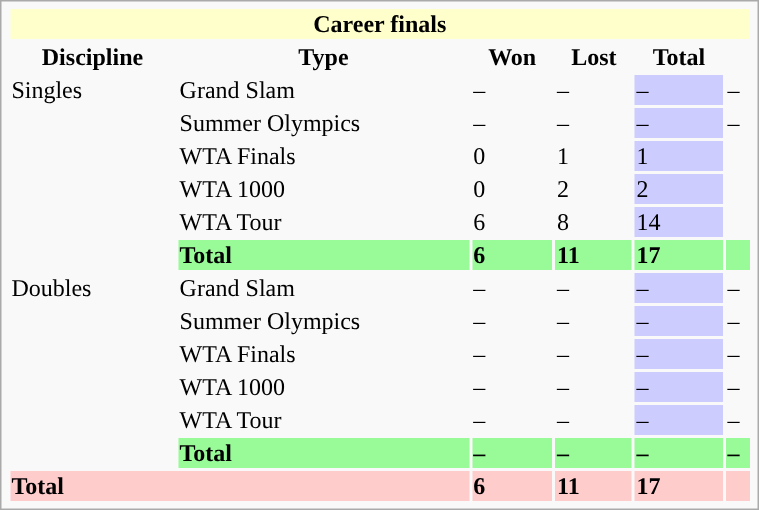<table class="infobox vcard vevent nowrap" width="40%">
<tr bgcolor="#ffffcc">
<th colspan="6">Career finals</th>
</tr>
<tr>
<th>Discipline</th>
<th>Type</th>
<th>Won</th>
<th>Lost</th>
<th>Total</th>
<th></th>
</tr>
<tr>
<td rowspan="6">Singles</td>
<td>Grand Slam</td>
<td>–</td>
<td>–</td>
<td bgcolor="#ccccff">–</td>
<td>–</td>
</tr>
<tr>
<td Summer Olympics>Summer Olympics</td>
<td>–</td>
<td>–</td>
<td bgcolor="#ccccff">–</td>
<td>–</td>
</tr>
<tr>
<td>WTA Finals</td>
<td>0</td>
<td>1</td>
<td bgcolor="#ccccff">1</td>
<td></td>
</tr>
<tr>
<td>WTA 1000</td>
<td>0</td>
<td>2</td>
<td bgcolor="#ccccff">2</td>
<td></td>
</tr>
<tr>
<td>WTA Tour</td>
<td>6</td>
<td>8</td>
<td style="background:#ccf;">14</td>
<td></td>
</tr>
<tr style=background:#98FB98;font-weight:bold>
<td>Total</td>
<td>6</td>
<td>11</td>
<td>17</td>
<td></td>
</tr>
<tr>
<td rowspan="6">Doubles</td>
<td>Grand Slam</td>
<td>–</td>
<td>–</td>
<td bgcolor="#ccccff">–</td>
<td>–</td>
</tr>
<tr>
<td>Summer Olympics</td>
<td>–</td>
<td>–</td>
<td bgcolor="#ccccff">–</td>
<td>–</td>
</tr>
<tr>
<td>WTA Finals</td>
<td>–</td>
<td>–</td>
<td bgcolor="#ccccff">–</td>
<td>–</td>
</tr>
<tr>
<td>WTA 1000</td>
<td>–</td>
<td>–</td>
<td bgcolor="#ccccff">–</td>
<td>–</td>
</tr>
<tr>
<td>WTA Tour</td>
<td>–</td>
<td>–</td>
<td bgcolor="#ccccff">–</td>
<td>–</td>
</tr>
<tr style=background:#98FB98;font-weight:bold>
<td>Total</td>
<td>–</td>
<td>–</td>
<td>–</td>
<td>–</td>
</tr>
<tr style="background:#ffcccc;font-weight:bold">
<td colspan="2">Total</td>
<td>6</td>
<td>11</td>
<td>17</td>
<td></td>
</tr>
</table>
